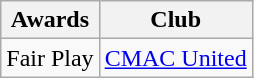<table class="wikitable" style="font-size: 100%;">
<tr>
<th>Awards</th>
<th>Club</th>
</tr>
<tr>
<td>Fair Play</td>
<td><a href='#'>CMAC United</a></td>
</tr>
</table>
